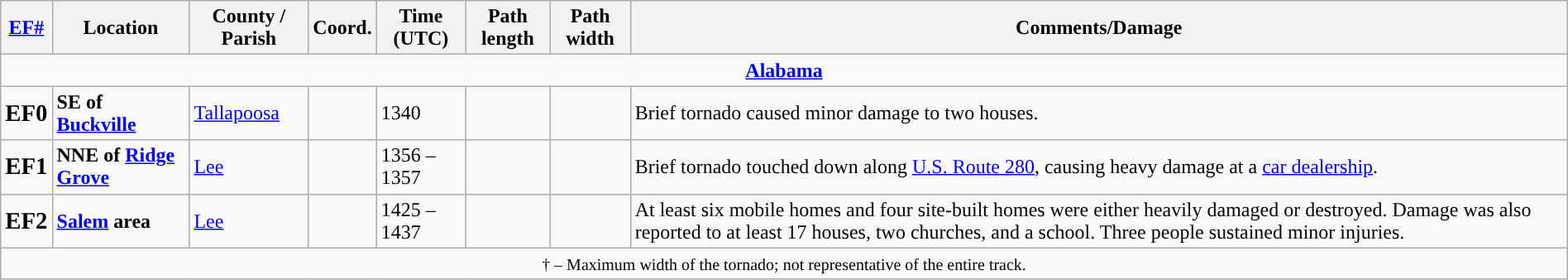<table class="wikitable collapsible" width="100%">
<tr>
<th scope="col"><a href='#'>EF#</a></th>
<th scope="col">Location</th>
<th>County / Parish</th>
<th scope="col">Coord.</th>
<th scope="col">Time (UTC)</th>
<th scope="col">Path length</th>
<th scope="col">Path width</th>
<th scope="col">Comments/Damage</th>
</tr>
<tr>
<td colspan="8" align=center><strong><a href='#'>Alabama</a></strong></td>
</tr>
<tr>
<td><big><strong>EF0</strong></big></td>
<td><strong>SE of <a href='#'>Buckville</a></strong></td>
<td><a href='#'>Tallapoosa</a></td>
<td></td>
<td>1340</td>
<td></td>
<td></td>
<td>Brief tornado caused minor damage to two houses.</td>
</tr>
<tr>
<td><big><strong>EF1</strong></big></td>
<td><strong>NNE of <a href='#'>Ridge Grove</a></strong></td>
<td><a href='#'>Lee</a></td>
<td></td>
<td>1356 – 1357</td>
<td></td>
<td></td>
<td>Brief tornado touched down along <a href='#'>U.S. Route 280</a>, causing heavy damage at a <a href='#'>car dealership</a>.</td>
</tr>
<tr>
<td><big><strong>EF2</strong></big></td>
<td><strong><a href='#'>Salem</a> area</strong></td>
<td><a href='#'>Lee</a></td>
<td></td>
<td>1425 – 1437</td>
<td></td>
<td></td>
<td>At least six mobile homes and four site-built homes were either heavily damaged or destroyed. Damage was also reported to at least 17 houses, two churches, and a school. Three people sustained minor injuries.</td>
</tr>
<tr>
<td colspan="8" style="text-align:center;"><small>† – Maximum width of the tornado; not representative of the entire track.</small></td>
</tr>
</table>
